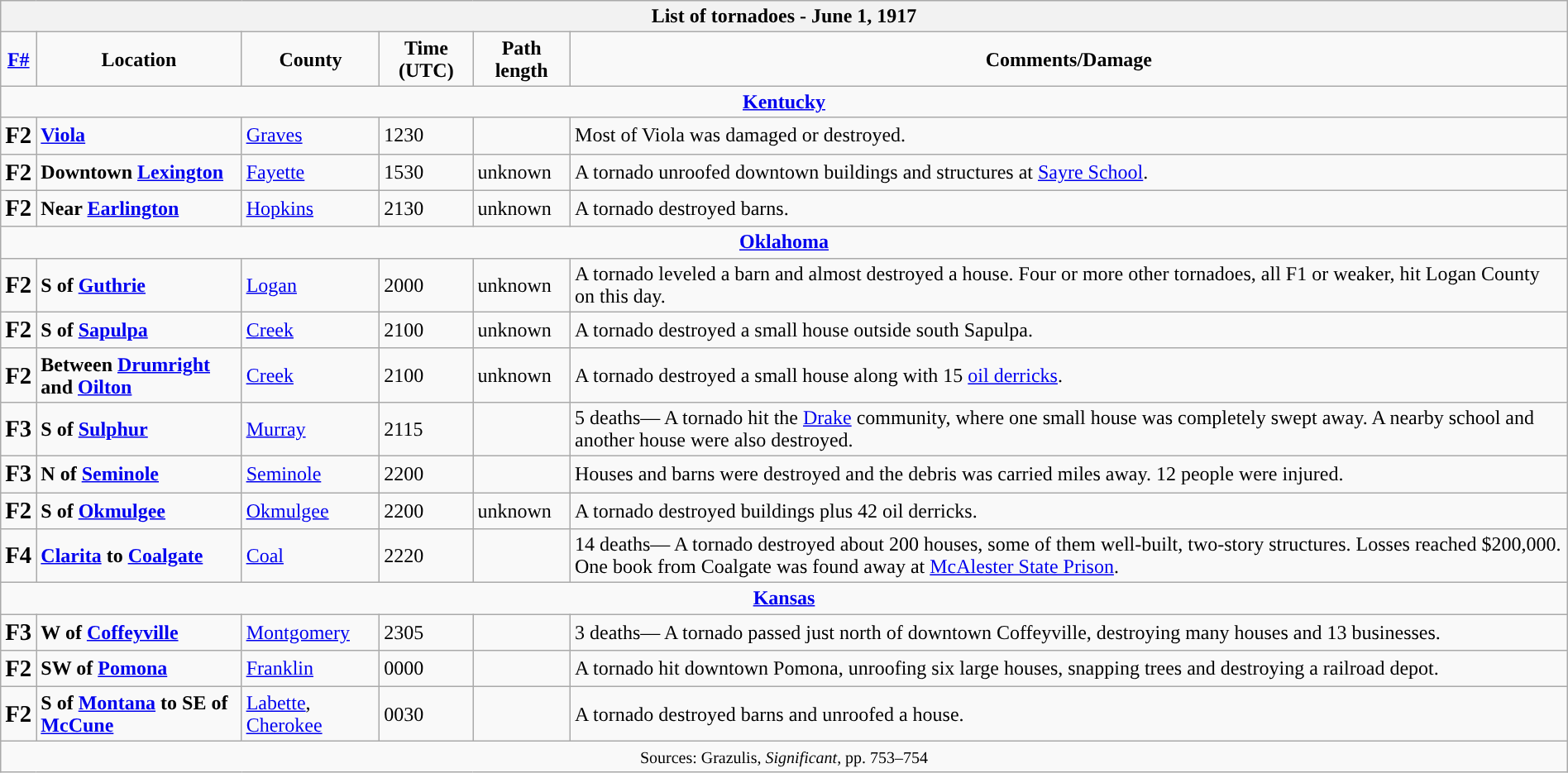<table class="wikitable collapsible" style="width:100%;">
<tr>
<th colspan="6">List of tornadoes - June 1, 1917</th>
</tr>
<tr style="text-align:center;">
<td><strong><a href='#'>F#</a></strong></td>
<td><strong>Location</strong></td>
<td><strong>County</strong></td>
<td><strong>Time (UTC)</strong></td>
<td><strong>Path length</strong></td>
<td><strong>Comments/Damage</strong></td>
</tr>
<tr>
<td colspan="7" style="text-align:center;"><strong><a href='#'>Kentucky</a></strong></td>
</tr>
<tr>
<td><big><strong>F2</strong></big></td>
<td><strong><a href='#'>Viola</a></strong></td>
<td><a href='#'>Graves</a></td>
<td>1230</td>
<td></td>
<td>Most of Viola was damaged or destroyed.</td>
</tr>
<tr>
<td><big><strong>F2</strong></big></td>
<td><strong>Downtown <a href='#'>Lexington</a></strong></td>
<td><a href='#'>Fayette</a></td>
<td>1530</td>
<td>unknown</td>
<td>A tornado unroofed downtown buildings and structures at <a href='#'>Sayre School</a>.</td>
</tr>
<tr>
<td><big><strong>F2</strong></big></td>
<td><strong>Near <a href='#'>Earlington</a></strong></td>
<td><a href='#'>Hopkins</a></td>
<td>2130</td>
<td>unknown</td>
<td>A tornado destroyed barns.</td>
</tr>
<tr>
<td colspan="7" style="text-align:center;"><strong><a href='#'>Oklahoma</a></strong></td>
</tr>
<tr>
<td><big><strong>F2</strong></big></td>
<td><strong>S of <a href='#'>Guthrie</a></strong></td>
<td><a href='#'>Logan</a></td>
<td>2000</td>
<td>unknown</td>
<td>A tornado leveled a barn and almost destroyed a house. Four or more other tornadoes, all F1 or weaker, hit Logan County on this day.</td>
</tr>
<tr>
<td><big><strong>F2</strong></big></td>
<td><strong>S of <a href='#'>Sapulpa</a></strong></td>
<td><a href='#'>Creek</a></td>
<td>2100</td>
<td>unknown</td>
<td>A tornado destroyed a small house outside south Sapulpa.</td>
</tr>
<tr>
<td><big><strong>F2</strong></big></td>
<td><strong>Between <a href='#'>Drumright</a> and <a href='#'>Oilton</a></strong></td>
<td><a href='#'>Creek</a></td>
<td>2100</td>
<td>unknown</td>
<td>A tornado destroyed a small house along with 15 <a href='#'>oil derricks</a>.</td>
</tr>
<tr>
<td><big><strong>F3</strong></big></td>
<td><strong>S of <a href='#'>Sulphur</a></strong></td>
<td><a href='#'>Murray</a></td>
<td>2115</td>
<td></td>
<td>5 deaths— A tornado hit the <a href='#'>Drake</a> community, where one small house was completely swept away. A nearby school and another house were also destroyed.</td>
</tr>
<tr>
<td><big><strong>F3</strong></big></td>
<td><strong>N of <a href='#'>Seminole</a></strong></td>
<td><a href='#'>Seminole</a></td>
<td>2200</td>
<td></td>
<td>Houses and barns were destroyed and the debris was carried miles away. 12 people were injured.</td>
</tr>
<tr>
<td><big><strong>F2</strong></big></td>
<td><strong>S of <a href='#'>Okmulgee</a></strong></td>
<td><a href='#'>Okmulgee</a></td>
<td>2200</td>
<td>unknown</td>
<td>A tornado destroyed buildings plus 42 oil derricks.</td>
</tr>
<tr>
<td><big><strong>F4</strong></big></td>
<td><strong><a href='#'>Clarita</a> to <a href='#'>Coalgate</a></strong></td>
<td><a href='#'>Coal</a></td>
<td>2220</td>
<td></td>
<td>14 deaths— A tornado destroyed about 200 houses, some of them well-built, two-story structures. Losses reached $200,000. One book from Coalgate was found  away at <a href='#'>McAlester State Prison</a>.</td>
</tr>
<tr>
<td colspan="7" style="text-align:center;"><strong><a href='#'>Kansas</a></strong></td>
</tr>
<tr>
<td><big><strong>F3</strong></big></td>
<td><strong>W of <a href='#'>Coffeyville</a></strong></td>
<td><a href='#'>Montgomery</a></td>
<td>2305</td>
<td></td>
<td>3 deaths— A tornado passed just north of downtown Coffeyville, destroying many houses and 13 businesses.</td>
</tr>
<tr>
<td><big><strong>F2</strong></big></td>
<td><strong>SW of <a href='#'>Pomona</a></strong></td>
<td><a href='#'>Franklin</a></td>
<td>0000</td>
<td></td>
<td>A tornado hit downtown Pomona, unroofing six large houses, snapping trees and destroying a railroad depot.</td>
</tr>
<tr>
<td><big><strong>F2</strong></big></td>
<td><strong>S of <a href='#'>Montana</a> to SE of <a href='#'>McCune</a></strong></td>
<td><a href='#'>Labette</a>, <a href='#'>Cherokee</a></td>
<td>0030</td>
<td></td>
<td>A tornado destroyed barns and unroofed a house.</td>
</tr>
<tr>
<td colspan="6" style="text-align:center;"><small>Sources: Grazulis, <em>Significant</em>, pp. 753–754</small></td>
</tr>
</table>
